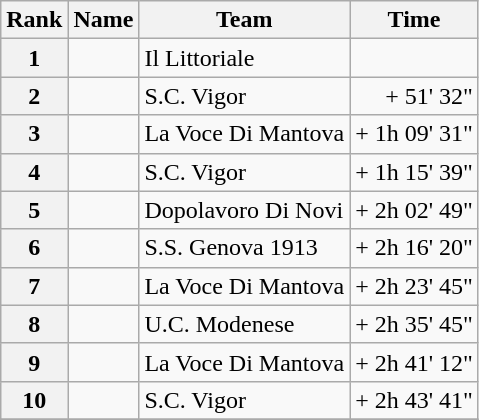<table class="wikitable">
<tr>
<th>Rank</th>
<th>Name</th>
<th>Team</th>
<th>Time</th>
</tr>
<tr>
<th style="text-align:center">1</th>
<td></td>
<td>Il Littoriale</td>
<td align="right"></td>
</tr>
<tr>
<th style="text-align:center">2</th>
<td></td>
<td>S.C. Vigor</td>
<td align="right">+ 51' 32"</td>
</tr>
<tr>
<th style="text-align:center">3</th>
<td></td>
<td>La Voce Di Mantova</td>
<td align="right">+ 1h 09' 31"</td>
</tr>
<tr>
<th style="text-align:center">4</th>
<td></td>
<td>S.C. Vigor</td>
<td align="right">+ 1h 15' 39"</td>
</tr>
<tr>
<th style="text-align:center">5</th>
<td></td>
<td>Dopolavoro Di Novi</td>
<td align="right">+ 2h 02' 49"</td>
</tr>
<tr>
<th style="text-align:center">6</th>
<td></td>
<td>S.S. Genova 1913</td>
<td align="right">+ 2h 16' 20"</td>
</tr>
<tr>
<th style="text-align:center">7</th>
<td></td>
<td>La Voce Di Mantova</td>
<td align="right">+ 2h 23' 45"</td>
</tr>
<tr>
<th style="text-align:center">8</th>
<td></td>
<td>U.C. Modenese</td>
<td align="right">+ 2h 35' 45"</td>
</tr>
<tr>
<th style="text-align:center">9</th>
<td></td>
<td>La Voce Di Mantova</td>
<td align="right">+ 2h 41' 12"</td>
</tr>
<tr>
<th style="text-align:center">10</th>
<td></td>
<td>S.C. Vigor</td>
<td align="right">+ 2h 43' 41"</td>
</tr>
<tr>
</tr>
</table>
